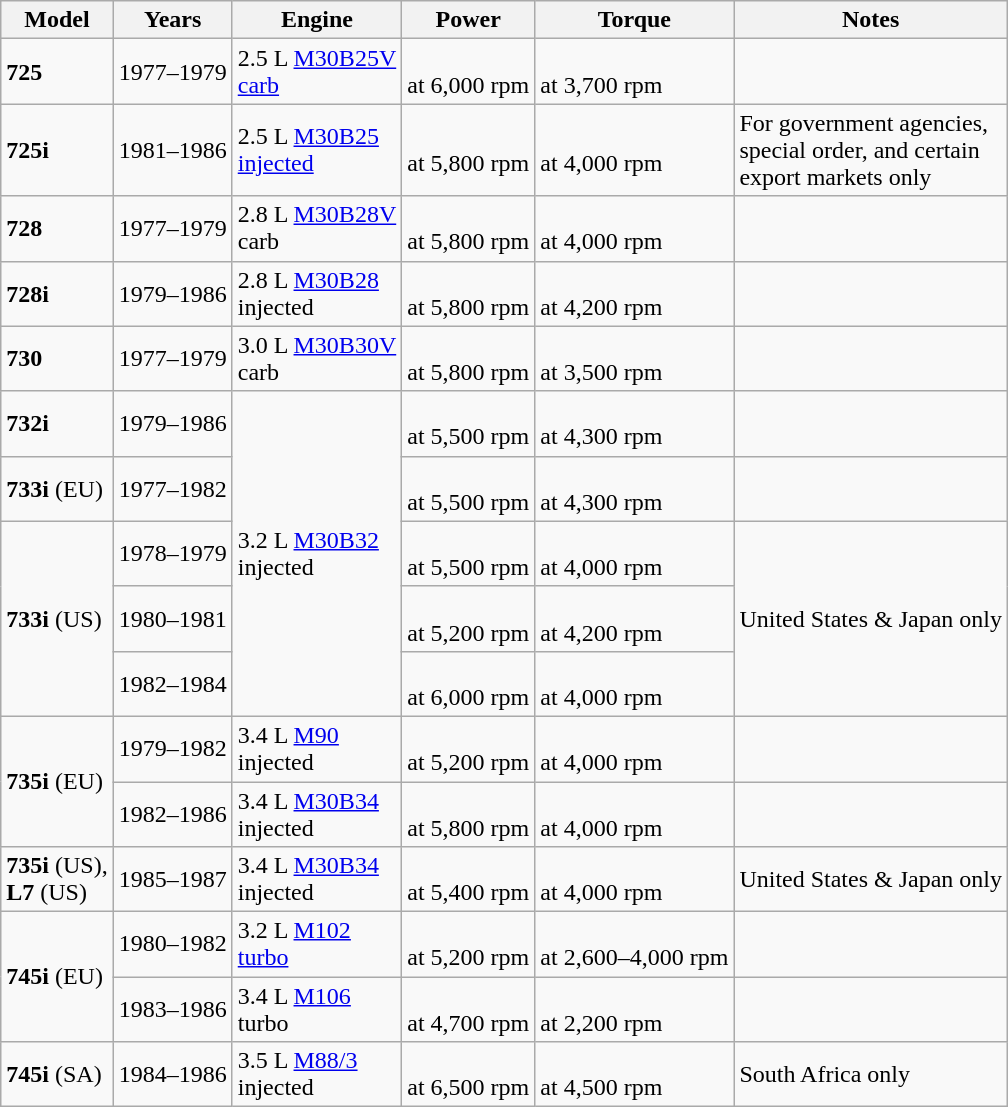<table class="wikitable sortable">
<tr>
<th>Model</th>
<th>Years</th>
<th>Engine</th>
<th>Power</th>
<th>Torque</th>
<th>Notes</th>
</tr>
<tr>
<td><strong>725</strong></td>
<td>1977–1979</td>
<td>2.5 L <a href='#'>M30B25V</a> <br> <a href='#'>carb</a></td>
<td> <br> at 6,000 rpm</td>
<td> <br> at 3,700 rpm</td>
<td></td>
</tr>
<tr>
<td><strong>725i</strong></td>
<td>1981–1986</td>
<td>2.5 L <a href='#'>M30B25</a> <br> <a href='#'>injected</a></td>
<td> <br> at 5,800 rpm</td>
<td> <br> at 4,000 rpm</td>
<td>For government agencies,<br>special order, and certain<br>export markets only</td>
</tr>
<tr>
<td><strong>728</strong></td>
<td>1977–1979</td>
<td>2.8 L <a href='#'>M30B28V</a> <br> carb</td>
<td> <br> at 5,800 rpm</td>
<td> <br> at 4,000 rpm</td>
</tr>
<tr>
<td><strong>728i</strong></td>
<td>1979–1986</td>
<td>2.8 L <a href='#'>M30B28</a> <br> injected</td>
<td> <br> at 5,800 rpm</td>
<td> <br> at 4,200 rpm</td>
<td></td>
</tr>
<tr>
<td><strong>730</strong></td>
<td>1977–1979</td>
<td>3.0 L <a href='#'>M30B30V</a> <br> carb</td>
<td> <br> at 5,800 rpm</td>
<td> <br> at 3,500 rpm</td>
</tr>
<tr>
<td><strong>732i</strong></td>
<td>1979–1986</td>
<td rowspan=5>3.2 L <a href='#'>M30B32</a> <br> injected</td>
<td> <br> at 5,500 rpm</td>
<td> <br> at 4,300 rpm</td>
<td></td>
</tr>
<tr>
<td><strong>733i</strong> (EU)</td>
<td>1977–1982</td>
<td> <br> at 5,500 rpm</td>
<td> <br> at 4,300 rpm</td>
</tr>
<tr>
<td rowspan=3><strong>733i</strong> (US)</td>
<td>1978–1979</td>
<td> <br> at 5,500 rpm</td>
<td> <br> at 4,000 rpm</td>
<td rowspan=3>United States & Japan only</td>
</tr>
<tr>
<td>1980–1981</td>
<td> <br> at 5,200 rpm</td>
<td> <br> at 4,200 rpm</td>
</tr>
<tr>
<td>1982–1984</td>
<td> <br> at 6,000 rpm</td>
<td> <br> at 4,000 rpm</td>
</tr>
<tr>
<td rowspan=2><strong>735i</strong> (EU)</td>
<td>1979–1982</td>
<td>3.4 L <a href='#'>M90</a> <br> injected</td>
<td> <br> at 5,200 rpm</td>
<td> <br> at 4,000 rpm</td>
<td></td>
</tr>
<tr>
<td>1982–1986</td>
<td>3.4 L <a href='#'>M30B34</a> <br> injected</td>
<td> <br> at 5,800 rpm</td>
<td> <br> at 4,000 rpm</td>
<td></td>
</tr>
<tr>
<td><strong>735i</strong> (US), <br> <strong>L7</strong> (US)</td>
<td>1985–1987</td>
<td>3.4 L <a href='#'>M30B34</a> <br> injected</td>
<td> <br> at 5,400 rpm</td>
<td> <br> at 4,000 rpm</td>
<td>United States & Japan only</td>
</tr>
<tr>
<td rowspan=2><strong>745i</strong> (EU)</td>
<td>1980–1982</td>
<td>3.2 L <a href='#'>M102</a> <br> <a href='#'>turbo</a></td>
<td> <br> at 5,200 rpm</td>
<td> <br> at 2,600–4,000 rpm</td>
<td></td>
</tr>
<tr>
<td>1983–1986</td>
<td>3.4 L <a href='#'>M106</a> <br> turbo</td>
<td> <br> at 4,700 rpm</td>
<td> <br> at 2,200 rpm</td>
<td></td>
</tr>
<tr>
<td><strong>745i</strong> (SA)</td>
<td>1984–1986</td>
<td>3.5 L <a href='#'>M88/3</a> <br> injected</td>
<td> <br> at 6,500 rpm</td>
<td> <br> at 4,500 rpm</td>
<td>South Africa only</td>
</tr>
</table>
